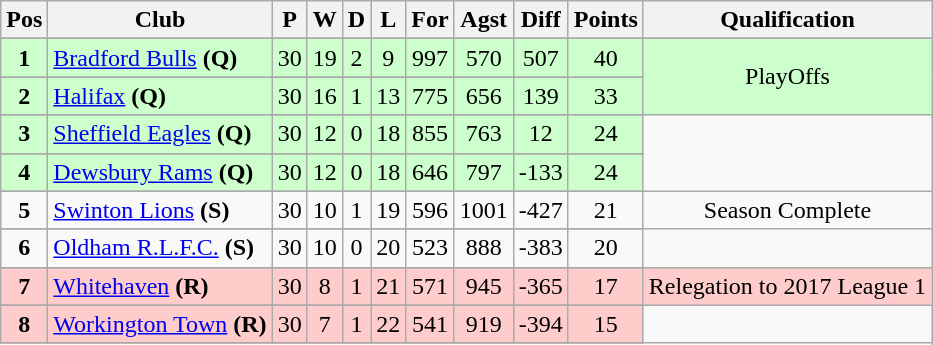<table class="wikitable" style="text-align:left;">
<tr>
<th><strong>Pos</strong></th>
<th><strong>Club</strong></th>
<th><strong>P</strong></th>
<th><strong>W</strong></th>
<th><strong>D</strong></th>
<th><strong>L</strong></th>
<th><strong>For</strong></th>
<th><strong>Agst</strong></th>
<th><strong>Diff</strong></th>
<th><strong>Points</strong></th>
<th><strong>Qualification</strong></th>
</tr>
<tr --->
</tr>
<tr align=center style="background:#ccffcc;">
<td><strong>1</strong></td>
<td style="text-align:left;"> <a href='#'>Bradford Bulls</a> <strong>(Q)</strong></td>
<td>30</td>
<td>19</td>
<td>2</td>
<td>9</td>
<td>997</td>
<td>570</td>
<td>507</td>
<td>40</td>
<td rowspan=4>PlayOffs</td>
</tr>
<tr --->
</tr>
<tr align=center style="background:#ccffcc;">
<td><strong>2</strong></td>
<td style="text-align:left;"> <a href='#'>Halifax</a> <strong>(Q)</strong></td>
<td>30</td>
<td>16</td>
<td>1</td>
<td>13</td>
<td>775</td>
<td>656</td>
<td>139</td>
<td>33</td>
</tr>
<tr --->
</tr>
<tr align=center style="background:#ccffcc;">
<td><strong>3</strong></td>
<td style="text-align:left;"> <a href='#'>Sheffield Eagles</a> <strong>(Q)</strong></td>
<td>30</td>
<td>12</td>
<td>0</td>
<td>18</td>
<td>855</td>
<td>763</td>
<td>12</td>
<td>24</td>
</tr>
<tr --->
</tr>
<tr align=center style="background:#ccffcc;">
<td><strong>4</strong></td>
<td style="text-align:left;"> <a href='#'>Dewsbury Rams</a> <strong>(Q)</strong></td>
<td>30</td>
<td>12</td>
<td>0</td>
<td>18</td>
<td>646</td>
<td>797</td>
<td>-133</td>
<td>24</td>
</tr>
<tr --->
</tr>
<tr align=center>
<td><strong>5</strong></td>
<td style="text-align:left;"> <a href='#'>Swinton Lions</a> <strong>(S)</strong></td>
<td>30</td>
<td>10</td>
<td>1</td>
<td>19</td>
<td>596</td>
<td>1001</td>
<td>-427</td>
<td>21</td>
<td rowspan=2>Season Complete</td>
</tr>
<tr --->
</tr>
<tr align=center>
<td><strong>6</strong></td>
<td style="text-align:left;"> <a href='#'>Oldham R.L.F.C.</a> <strong>(S)</strong></td>
<td>30</td>
<td>10</td>
<td>0</td>
<td>20</td>
<td>523</td>
<td>888</td>
<td>-383</td>
<td>20</td>
</tr>
<tr --->
</tr>
<tr align=center style="background:#FFCCCC">
<td><strong>7</strong></td>
<td style="text-align:left;"> <a href='#'>Whitehaven</a> <strong>(R)</strong></td>
<td>30</td>
<td>8</td>
<td>1</td>
<td>21</td>
<td>571</td>
<td>945</td>
<td>-365</td>
<td>17</td>
<td rowspan=2>Relegation to 2017 League 1</td>
</tr>
<tr --->
</tr>
<tr align=center style="background:#FFCCCC">
<td><strong>8</strong></td>
<td style="text-align:left;"> <a href='#'>Workington Town</a> <strong>(R)</strong></td>
<td>30</td>
<td>7</td>
<td>1</td>
<td>22</td>
<td>541</td>
<td>919</td>
<td>-394</td>
<td>15</td>
</tr>
<tr --->
</tr>
</table>
